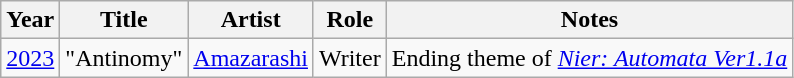<table class="wikitable">
<tr>
<th>Year</th>
<th>Title</th>
<th>Artist</th>
<th>Role</th>
<th>Notes</th>
</tr>
<tr>
<td><a href='#'>2023</a></td>
<td>"Antinomy"</td>
<td><a href='#'>Amazarashi</a></td>
<td>Writer</td>
<td>Ending theme of <em><a href='#'>Nier: Automata Ver1.1a</a></em></td>
</tr>
</table>
